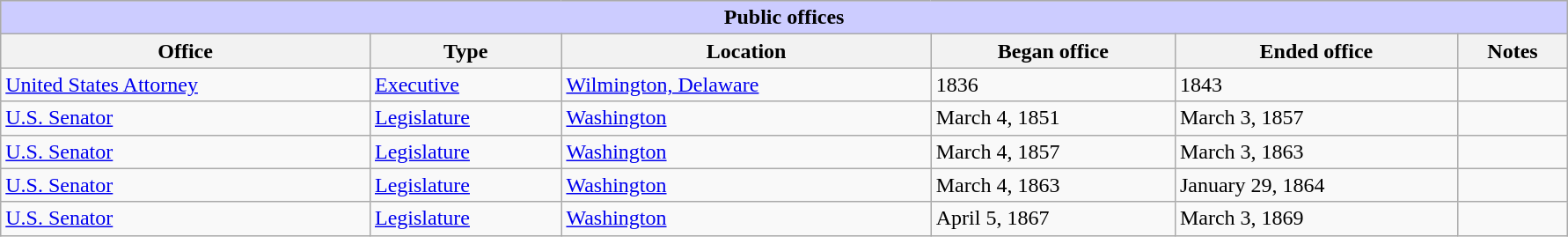<table class=wikitable style="width: 94%" style="text-align: center;" align="center">
<tr bgcolor=#cccccc>
<th colspan=8 style="background: #ccccff;">Public offices</th>
</tr>
<tr>
<th><strong>Office</strong></th>
<th><strong>Type</strong></th>
<th><strong>Location</strong></th>
<th><strong>Began office</strong></th>
<th><strong>Ended office</strong></th>
<th><strong>Notes</strong></th>
</tr>
<tr>
<td><a href='#'>United States Attorney</a></td>
<td><a href='#'>Executive</a></td>
<td><a href='#'>Wilmington, Delaware</a></td>
<td>1836</td>
<td>1843</td>
<td></td>
</tr>
<tr>
<td><a href='#'>U.S. Senator</a></td>
<td><a href='#'>Legislature</a></td>
<td><a href='#'>Washington</a></td>
<td>March 4, 1851</td>
<td>March 3, 1857</td>
<td></td>
</tr>
<tr>
<td><a href='#'>U.S. Senator</a></td>
<td><a href='#'>Legislature</a></td>
<td><a href='#'>Washington</a></td>
<td>March 4, 1857</td>
<td>March 3, 1863</td>
<td></td>
</tr>
<tr>
<td><a href='#'>U.S. Senator</a></td>
<td><a href='#'>Legislature</a></td>
<td><a href='#'>Washington</a></td>
<td>March 4, 1863</td>
<td>January 29, 1864</td>
<td></td>
</tr>
<tr>
<td><a href='#'>U.S. Senator</a></td>
<td><a href='#'>Legislature</a></td>
<td><a href='#'>Washington</a></td>
<td>April 5, 1867</td>
<td>March 3, 1869</td>
<td></td>
</tr>
</table>
